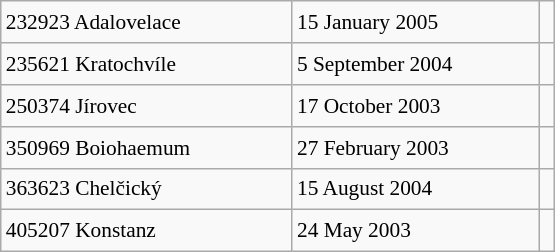<table class="wikitable" style="font-size: 89%; float: left; width: 26em; margin-right: 1em; height: 168px">
<tr>
<td>232923 Adalovelace</td>
<td>15 January 2005</td>
<td></td>
</tr>
<tr>
<td>235621 Kratochvíle</td>
<td>5 September 2004</td>
<td></td>
</tr>
<tr>
<td>250374 Jírovec</td>
<td>17 October 2003</td>
<td></td>
</tr>
<tr>
<td>350969 Boiohaemum</td>
<td>27 February 2003</td>
<td></td>
</tr>
<tr>
<td>363623 Chelčický</td>
<td>15 August 2004</td>
<td></td>
</tr>
<tr>
<td>405207 Konstanz</td>
<td>24 May 2003</td>
<td></td>
</tr>
</table>
